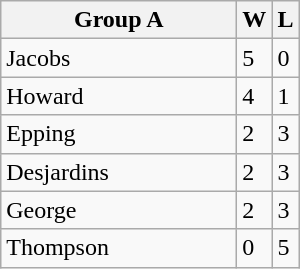<table class="wikitable">
<tr>
<th width=150>Group A</th>
<th>W</th>
<th>L</th>
</tr>
<tr>
<td> Jacobs</td>
<td>5</td>
<td>0</td>
</tr>
<tr>
<td> Howard</td>
<td>4</td>
<td>1</td>
</tr>
<tr>
<td> Epping</td>
<td>2</td>
<td>3</td>
</tr>
<tr>
<td> Desjardins</td>
<td>2</td>
<td>3</td>
</tr>
<tr>
<td> George</td>
<td>2</td>
<td>3</td>
</tr>
<tr>
<td> Thompson</td>
<td>0</td>
<td>5</td>
</tr>
</table>
